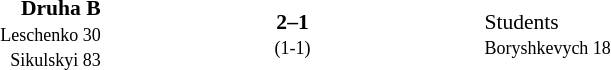<table width=100% cellspacing=1>
<tr>
<th width=20%></th>
<th width=20%></th>
<th width=20%></th>
<th></th>
</tr>
<tr style=font-size:90%>
<td align=right><strong>Druha B</strong><br><small>Leschenko 30</small><br><small>Sikulskyi 83</small></td>
<td align=center><strong>2–1</strong><br><small>(1-1)</small></td>
<td>Students<br><small>Boryshkevych 18</small></td>
<td></td>
</tr>
</table>
